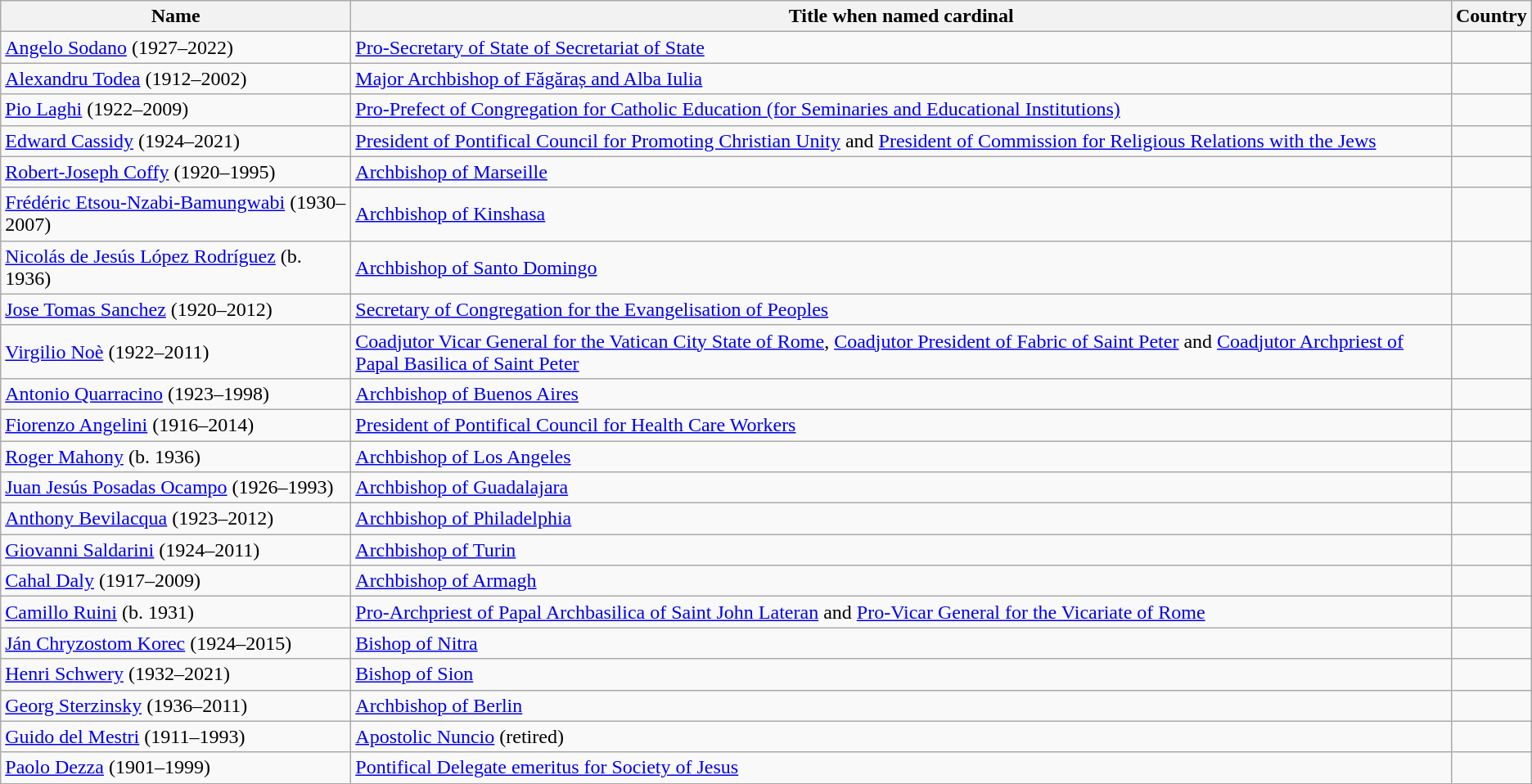<table class="wikitable sortable">
<tr>
<th>Name</th>
<th>Title when named cardinal</th>
<th>Country</th>
</tr>
<tr>
<td><a href='#'>Angelo Sodano</a> (1927–2022)</td>
<td><a href='#'>Pro-Secretary of State of Secretariat of State</a></td>
<td></td>
</tr>
<tr>
<td><a href='#'>Alexandru Todea</a> (1912–2002)</td>
<td><a href='#'>Major Archbishop of Făgăraș and Alba Iulia</a></td>
<td></td>
</tr>
<tr>
<td><a href='#'>Pio Laghi</a> (1922–2009)</td>
<td><a href='#'>Pro-Prefect of Congregation for Catholic Education (for Seminaries and Educational Institutions)</a></td>
<td></td>
</tr>
<tr>
<td><a href='#'>Edward Cassidy</a> (1924–2021)</td>
<td><a href='#'>President of Pontifical Council for Promoting Christian Unity</a> and <a href='#'>President of Commission for Religious Relations with the Jews</a></td>
<td></td>
</tr>
<tr>
<td><a href='#'>Robert-Joseph Coffy</a> (1920–1995)</td>
<td><a href='#'>Archbishop of Marseille</a></td>
<td></td>
</tr>
<tr>
<td><a href='#'>Frédéric Etsou-Nzabi-Bamungwabi</a> (1930–2007)</td>
<td><a href='#'>Archbishop of Kinshasa</a></td>
<td></td>
</tr>
<tr>
<td><a href='#'>Nicolás de Jesús López Rodríguez</a> (b. 1936)</td>
<td><a href='#'>Archbishop of Santo Domingo</a></td>
<td></td>
</tr>
<tr>
<td><a href='#'>Jose Tomas Sanchez</a> (1920–2012)</td>
<td><a href='#'>Secretary of Congregation for the Evangelisation of Peoples</a></td>
<td></td>
</tr>
<tr>
<td><a href='#'>Virgilio Noè</a> (1922–2011)</td>
<td><a href='#'>Coadjutor Vicar General for the Vatican City State of Rome</a>, <a href='#'>Coadjutor President of Fabric of Saint Peter</a> and <a href='#'>Coadjutor Archpriest of Papal Basilica of Saint Peter</a></td>
<td></td>
</tr>
<tr>
<td><a href='#'>Antonio Quarracino</a> (1923–1998)</td>
<td><a href='#'>Archbishop of Buenos Aires</a></td>
<td></td>
</tr>
<tr>
<td><a href='#'>Fiorenzo Angelini</a> (1916–2014)</td>
<td><a href='#'>President of Pontifical Council for Health Care Workers</a></td>
<td></td>
</tr>
<tr>
<td><a href='#'>Roger Mahony</a> (b. 1936)</td>
<td><a href='#'>Archbishop of Los Angeles</a></td>
<td></td>
</tr>
<tr>
<td><a href='#'>Juan Jesús Posadas Ocampo</a> (1926–1993)</td>
<td><a href='#'>Archbishop of Guadalajara</a></td>
<td></td>
</tr>
<tr>
<td><a href='#'>Anthony Bevilacqua</a> (1923–2012)</td>
<td><a href='#'>Archbishop of Philadelphia</a></td>
<td></td>
</tr>
<tr>
<td><a href='#'>Giovanni Saldarini</a> (1924–2011)</td>
<td><a href='#'>Archbishop of Turin</a></td>
<td></td>
</tr>
<tr>
<td><a href='#'>Cahal Daly</a> (1917–2009)</td>
<td><a href='#'>Archbishop of Armagh</a></td>
<td></td>
</tr>
<tr>
<td><a href='#'>Camillo Ruini</a> (b. 1931)</td>
<td><a href='#'>Pro-Archpriest of Papal Archbasilica of Saint John Lateran</a> and <a href='#'>Pro-Vicar General for the Vicariate of Rome</a></td>
<td></td>
</tr>
<tr>
<td><a href='#'>Ján Chryzostom Korec</a> (1924–2015)</td>
<td><a href='#'>Bishop of Nitra</a></td>
<td></td>
</tr>
<tr>
<td><a href='#'>Henri Schwery</a> (1932–2021)</td>
<td><a href='#'>Bishop of Sion</a></td>
<td></td>
</tr>
<tr>
<td><a href='#'>Georg Sterzinsky</a> (1936–2011)</td>
<td><a href='#'>Archbishop of Berlin</a></td>
<td></td>
</tr>
<tr>
<td><a href='#'>Guido del Mestri</a> (1911–1993)</td>
<td><a href='#'>Apostolic Nuncio</a> (retired)</td>
<td></td>
</tr>
<tr>
<td><a href='#'>Paolo Dezza</a> (1901–1999)</td>
<td><a href='#'>Pontifical Delegate emeritus for Society of Jesus</a></td>
<td></td>
</tr>
</table>
